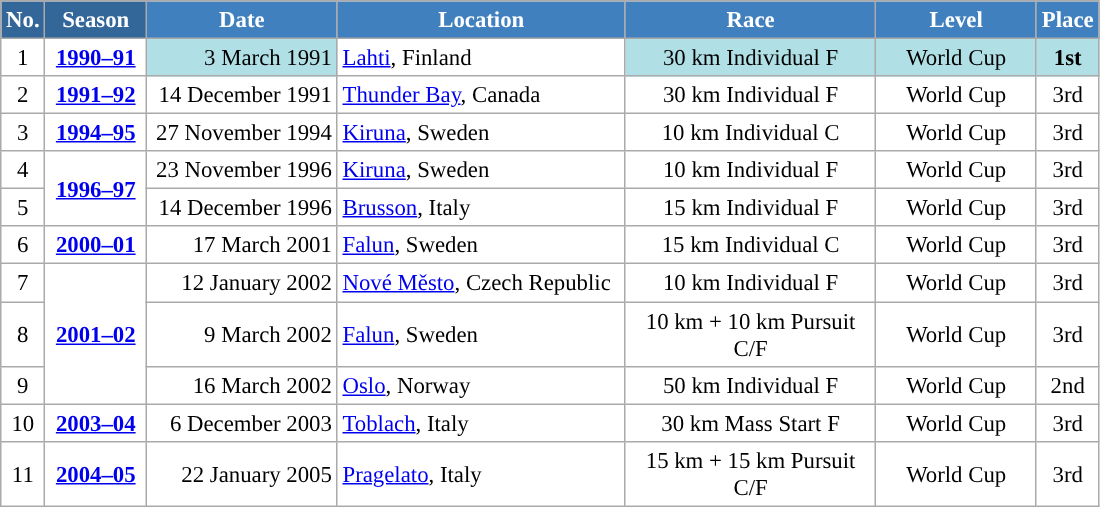<table class="wikitable sortable" style="font-size:95%; text-align:center; border:grey solid 1px; border-collapse:collapse; background:#ffffff;">
<tr style="background:#efefef;">
<th style="background-color:#369; color:white;">No.</th>
<th style="background-color:#369; color:white;">Season</th>
<th style="background-color:#4180be; color:white; width:120px;">Date</th>
<th style="background-color:#4180be; color:white; width:185px;">Location</th>
<th style="background-color:#4180be; color:white; width:160px;">Race</th>
<th style="background-color:#4180be; color:white; width:100px;">Level</th>
<th style="background-color:#4180be; color:white;">Place</th>
</tr>
<tr>
<td align=center>1</td>
<td rowspan=1 align=center><strong><a href='#'>1990–91</a></strong></td>
<td bgcolor="#BOEOE6" align=right>3 March 1991</td>
<td align=left> <a href='#'>Lahti</a>, Finland</td>
<td bgcolor="#BOEOE6">30 km Individual F</td>
<td bgcolor="#BOEOE6">World Cup</td>
<td bgcolor="#BOEOE6"><strong>1st</strong></td>
</tr>
<tr>
<td align=center>2</td>
<td rowspan=1 align=center><strong> <a href='#'>1991–92</a> </strong></td>
<td align=right>14 December 1991</td>
<td align=left> <a href='#'>Thunder Bay</a>, Canada</td>
<td>30 km Individual F</td>
<td>World Cup</td>
<td>3rd</td>
</tr>
<tr>
<td align=center>3</td>
<td rowspan=1 align=center><strong> <a href='#'>1994–95</a> </strong></td>
<td align=right>27 November 1994</td>
<td align=left> <a href='#'>Kiruna</a>, Sweden</td>
<td>10 km Individual C</td>
<td>World Cup</td>
<td>3rd</td>
</tr>
<tr>
<td align=center>4</td>
<td rowspan=2 align=center><strong> <a href='#'>1996–97</a> </strong></td>
<td align=right>23 November 1996</td>
<td align=left> <a href='#'>Kiruna</a>, Sweden</td>
<td>10 km Individual F</td>
<td>World Cup</td>
<td>3rd</td>
</tr>
<tr>
<td align=center>5</td>
<td align=right>14 December 1996</td>
<td align=left> <a href='#'>Brusson</a>, Italy</td>
<td>15 km Individual F</td>
<td>World Cup</td>
<td>3rd</td>
</tr>
<tr>
<td align=center>6</td>
<td rowspan=1 align=center><strong> <a href='#'>2000–01</a> </strong></td>
<td align=right>17 March 2001</td>
<td align=left> <a href='#'>Falun</a>, Sweden</td>
<td>15 km Individual C</td>
<td>World Cup</td>
<td>3rd</td>
</tr>
<tr>
<td align=center>7</td>
<td rowspan=3 align=center><strong> <a href='#'>2001–02</a> </strong></td>
<td align=right>12 January 2002</td>
<td align=left> <a href='#'>Nové Město</a>, Czech Republic</td>
<td>10 km Individual F</td>
<td>World Cup</td>
<td>3rd</td>
</tr>
<tr>
<td align=center>8</td>
<td align=right>9 March 2002</td>
<td align=left> <a href='#'>Falun</a>, Sweden</td>
<td>10 km + 10 km Pursuit C/F</td>
<td>World Cup</td>
<td>3rd</td>
</tr>
<tr>
<td align=center>9</td>
<td align=right>16 March 2002</td>
<td align=left> <a href='#'>Oslo</a>, Norway</td>
<td>50 km Individual F</td>
<td>World Cup</td>
<td>2nd</td>
</tr>
<tr>
<td align=center>10</td>
<td rowspan=1 align=center><strong> <a href='#'>2003–04</a> </strong></td>
<td align=right>6 December 2003</td>
<td align=left> <a href='#'>Toblach</a>, Italy</td>
<td>30 km Mass Start F</td>
<td>World Cup</td>
<td>3rd</td>
</tr>
<tr>
<td align=center>11</td>
<td rowspan=1 align=center><strong> <a href='#'>2004–05</a> </strong></td>
<td align=right>22 January 2005</td>
<td align=left> <a href='#'>Pragelato</a>, Italy</td>
<td>15 km + 15 km Pursuit C/F</td>
<td>World Cup</td>
<td>3rd</td>
</tr>
</table>
